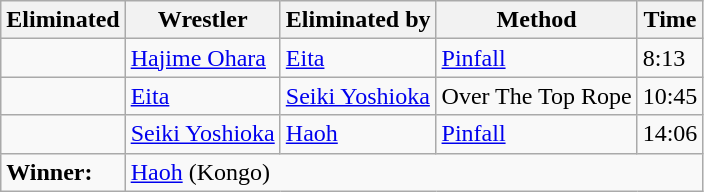<table class="wikitable sortable">
<tr>
<th>Eliminated</th>
<th>Wrestler</th>
<th>Eliminated by</th>
<th>Method</th>
<th>Time</th>
</tr>
<tr>
<td></td>
<td><a href='#'>Hajime Ohara</a></td>
<td><a href='#'>Eita</a></td>
<td><a href='#'>Pinfall</a></td>
<td>8:13</td>
</tr>
<tr>
<td></td>
<td><a href='#'>Eita</a></td>
<td><a href='#'>Seiki Yoshioka</a></td>
<td>Over The Top Rope</td>
<td>10:45</td>
</tr>
<tr>
<td></td>
<td><a href='#'>Seiki Yoshioka</a></td>
<td><a href='#'>Haoh</a></td>
<td><a href='#'>Pinfall</a></td>
<td>14:06</td>
</tr>
<tr>
<td><strong>Winner:</strong></td>
<td colspan="4"><a href='#'>Haoh</a> (Kongo)</td>
</tr>
</table>
